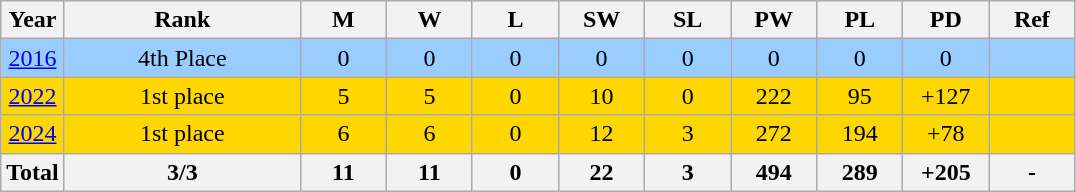<table class="wikitable" style="text-align: center;">
<tr>
<th>Year</th>
<th width=150>Rank</th>
<th width=50>M</th>
<th width=50>W</th>
<th width=50>L</th>
<th width=50>SW</th>
<th width=50>SL</th>
<th width=50>PW</th>
<th width=50>PL</th>
<th width=50>PD</th>
<th width=50>Ref</th>
</tr>
<tr style="background:#9acdff;">
<td> <a href='#'>2016</a></td>
<td>4th Place</td>
<td>0</td>
<td>0</td>
<td>0</td>
<td>0</td>
<td>0</td>
<td>0</td>
<td>0</td>
<td>0</td>
<td></td>
</tr>
<tr bgcolor=gold>
<td> <a href='#'>2022</a></td>
<td>1st place</td>
<td>5</td>
<td>5</td>
<td>0</td>
<td>10</td>
<td>0</td>
<td>222</td>
<td>95</td>
<td>+127</td>
<td></td>
</tr>
<tr bgcolor=gold>
<td> <a href='#'>2024</a></td>
<td>1st place</td>
<td>6</td>
<td>6</td>
<td>0</td>
<td>12</td>
<td>3</td>
<td>272</td>
<td>194</td>
<td>+78</td>
<td></td>
</tr>
<tr>
<th>Total</th>
<th>3/3</th>
<th>11</th>
<th>11</th>
<th>0</th>
<th>22</th>
<th>3</th>
<th>494</th>
<th>289</th>
<th>+205</th>
<th>-</th>
</tr>
</table>
